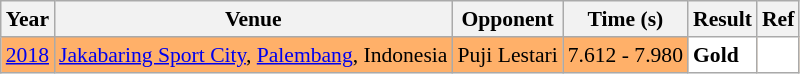<table class="sortable wikitable" style="font-size: 90%;">
<tr>
<th>Year</th>
<th>Venue</th>
<th>Opponent</th>
<th>Time (s)</th>
<th>Result</th>
<th>Ref</th>
</tr>
<tr style="background:#FFB069">
<td align="center"><a href='#'>2018</a></td>
<td align="left"><a href='#'>Jakabaring Sport City</a>, <a href='#'>Palembang</a>, Indonesia</td>
<td align="left"> Puji Lestari</td>
<td align="left">7.612 - 7.980</td>
<td style="text-align:left; background:white"> <strong>Gold</strong></td>
<td style="text-align:center; background:white"></td>
</tr>
</table>
